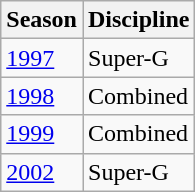<table class="wikitable">
<tr>
<th>Season</th>
<th>Discipline</th>
</tr>
<tr>
<td><a href='#'>1997</a></td>
<td>Super-G</td>
</tr>
<tr>
<td><a href='#'>1998</a></td>
<td>Combined</td>
</tr>
<tr>
<td><a href='#'>1999</a></td>
<td>Combined</td>
</tr>
<tr>
<td><a href='#'>2002</a></td>
<td>Super-G</td>
</tr>
</table>
